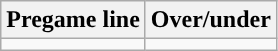<table class="wikitable">
<tr align="center">
<th>Pregame line</th>
<th>Over/under</th>
</tr>
<tr align="center">
<td></td>
<td></td>
</tr>
</table>
